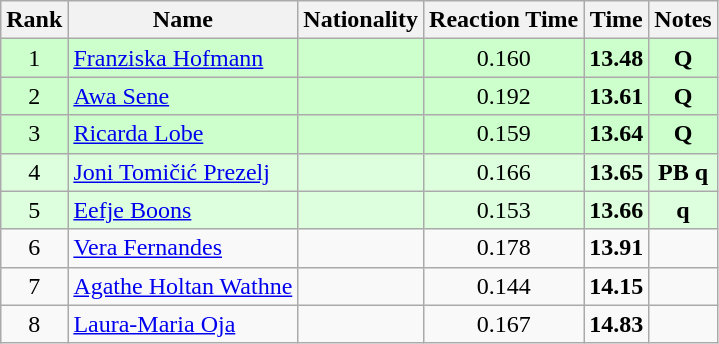<table class="wikitable sortable" style="text-align:center">
<tr>
<th>Rank</th>
<th>Name</th>
<th>Nationality</th>
<th>Reaction Time</th>
<th>Time</th>
<th>Notes</th>
</tr>
<tr bgcolor=ccffcc>
<td>1</td>
<td align=left><a href='#'>Franziska Hofmann</a></td>
<td align=left></td>
<td>0.160</td>
<td><strong>13.48</strong></td>
<td><strong>Q</strong></td>
</tr>
<tr bgcolor=ccffcc>
<td>2</td>
<td align=left><a href='#'>Awa Sene</a></td>
<td align=left></td>
<td>0.192</td>
<td><strong>13.61</strong></td>
<td><strong>Q</strong></td>
</tr>
<tr bgcolor=ccffcc>
<td>3</td>
<td align=left><a href='#'>Ricarda Lobe</a></td>
<td align=left></td>
<td>0.159</td>
<td><strong>13.64</strong></td>
<td><strong>Q</strong></td>
</tr>
<tr bgcolor=ddffdd>
<td>4</td>
<td align=left><a href='#'>Joni Tomičić Prezelj</a></td>
<td align=left></td>
<td>0.166</td>
<td><strong>13.65</strong></td>
<td><strong>PB q</strong></td>
</tr>
<tr bgcolor=ddffdd>
<td>5</td>
<td align=left><a href='#'>Eefje Boons</a></td>
<td align=left></td>
<td>0.153</td>
<td><strong>13.66</strong></td>
<td><strong>q</strong></td>
</tr>
<tr>
<td>6</td>
<td align=left><a href='#'>Vera Fernandes</a></td>
<td align=left></td>
<td>0.178</td>
<td><strong>13.91</strong></td>
<td></td>
</tr>
<tr>
<td>7</td>
<td align=left><a href='#'>Agathe Holtan Wathne</a></td>
<td align=left></td>
<td>0.144</td>
<td><strong>14.15</strong></td>
<td></td>
</tr>
<tr>
<td>8</td>
<td align=left><a href='#'>Laura-Maria Oja</a></td>
<td align=left></td>
<td>0.167</td>
<td><strong>14.83</strong></td>
<td></td>
</tr>
</table>
